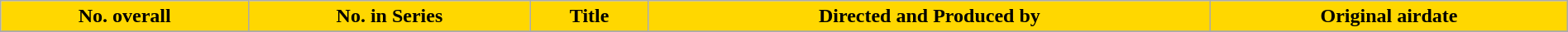<table class="wikitable plainrowheaders" width="100%">
<tr>
<th style="background-color: #FFD700;">No. overall</th>
<th style="background-color: #FFD700;">No. in Series</th>
<th style="background-color: #FFD700;">Title</th>
<th style="background-color: #FFD700;">Directed and Produced by</th>
<th style="background-color: #FFD700;">Original airdate</th>
</tr>
<tr>
</tr>
</table>
